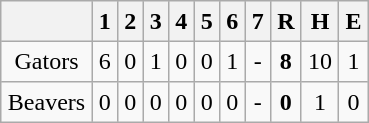<table align = right border="2" cellpadding="4" cellspacing="0" style="margin: 1em 1em 1em 1em; background: #F9F9F9; border: 1px #aaa solid; border-collapse: collapse;">
<tr align=center style="background: #F2F2F2;">
<th></th>
<th>1</th>
<th>2</th>
<th>3</th>
<th>4</th>
<th>5</th>
<th>6</th>
<th>7</th>
<th>R</th>
<th>H</th>
<th>E</th>
</tr>
<tr align=center>
<td>Gators</td>
<td>6</td>
<td>0</td>
<td>1</td>
<td>0</td>
<td>0</td>
<td>1</td>
<td>-</td>
<td><strong>8</strong></td>
<td>10</td>
<td>1</td>
</tr>
<tr align=center>
<td>Beavers</td>
<td>0</td>
<td>0</td>
<td>0</td>
<td>0</td>
<td>0</td>
<td>0</td>
<td>-</td>
<td><strong>0</strong></td>
<td>1</td>
<td>0</td>
</tr>
</table>
